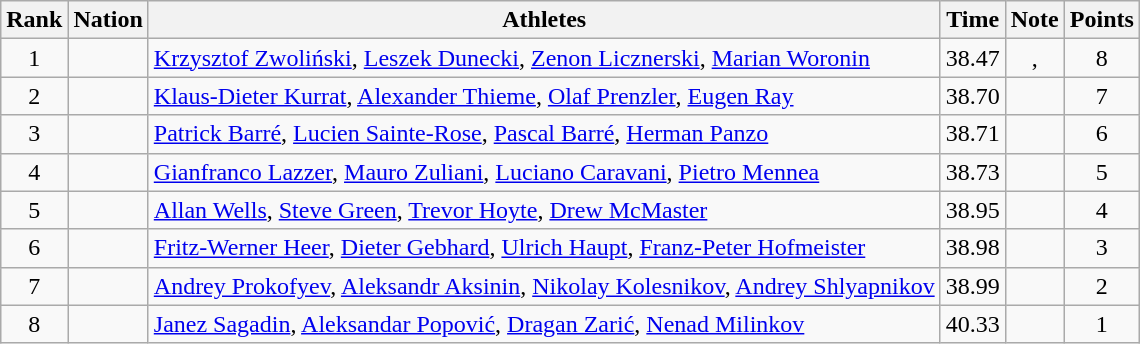<table class="wikitable sortable" style="text-align:center">
<tr>
<th>Rank</th>
<th>Nation</th>
<th>Athletes</th>
<th>Time</th>
<th>Note</th>
<th>Points</th>
</tr>
<tr>
<td>1</td>
<td align=left></td>
<td align=left><a href='#'>Krzysztof Zwoliński</a>, <a href='#'>Leszek Dunecki</a>, <a href='#'>Zenon Licznerski</a>, <a href='#'>Marian Woronin</a></td>
<td>38.47</td>
<td>, </td>
<td>8</td>
</tr>
<tr>
<td>2</td>
<td align=left></td>
<td align=left><a href='#'>Klaus-Dieter Kurrat</a>, <a href='#'>Alexander Thieme</a>, <a href='#'>Olaf Prenzler</a>, <a href='#'>Eugen Ray</a></td>
<td>38.70</td>
<td></td>
<td>7</td>
</tr>
<tr>
<td>3</td>
<td align=left></td>
<td align=left><a href='#'>Patrick Barré</a>, <a href='#'>Lucien Sainte-Rose</a>, <a href='#'>Pascal Barré</a>, <a href='#'>Herman Panzo</a></td>
<td>38.71</td>
<td></td>
<td>6</td>
</tr>
<tr>
<td>4</td>
<td align=left></td>
<td align=left><a href='#'>Gianfranco Lazzer</a>, <a href='#'>Mauro Zuliani</a>, <a href='#'>Luciano Caravani</a>, <a href='#'>Pietro Mennea</a></td>
<td>38.73</td>
<td></td>
<td>5</td>
</tr>
<tr>
<td>5</td>
<td align=left></td>
<td align=left><a href='#'>Allan Wells</a>, <a href='#'>Steve Green</a>, <a href='#'>Trevor Hoyte</a>, <a href='#'>Drew McMaster</a></td>
<td>38.95</td>
<td></td>
<td>4</td>
</tr>
<tr>
<td>6</td>
<td align=left></td>
<td align=left><a href='#'>Fritz-Werner Heer</a>, <a href='#'>Dieter Gebhard</a>, <a href='#'>Ulrich Haupt</a>, <a href='#'>Franz-Peter Hofmeister</a></td>
<td>38.98</td>
<td></td>
<td>3</td>
</tr>
<tr>
<td>7</td>
<td align=left></td>
<td align=left><a href='#'>Andrey Prokofyev</a>, <a href='#'>Aleksandr Aksinin</a>, <a href='#'>Nikolay Kolesnikov</a>, <a href='#'>Andrey Shlyapnikov</a></td>
<td>38.99</td>
<td></td>
<td>2</td>
</tr>
<tr>
<td>8</td>
<td align=left></td>
<td align=left><a href='#'>Janez Sagadin</a>, <a href='#'>Aleksandar Popović</a>, <a href='#'>Dragan Zarić</a>, <a href='#'>Nenad Milinkov</a></td>
<td>40.33</td>
<td></td>
<td>1</td>
</tr>
</table>
